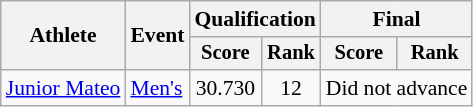<table class=wikitable style=font-size:90%;text-align:center>
<tr>
<th rowspan=2>Athlete</th>
<th rowspan=2>Event</th>
<th colspan=2>Qualification</th>
<th colspan=2>Final</th>
</tr>
<tr style=font-size:95%>
<th>Score</th>
<th>Rank</th>
<th>Score</th>
<th>Rank</th>
</tr>
<tr>
<td align=left><a href='#'>Junior Mateo</a></td>
<td align=left><a href='#'>Men's</a></td>
<td>30.730</td>
<td>12</td>
<td colspan=2>Did not advance</td>
</tr>
</table>
